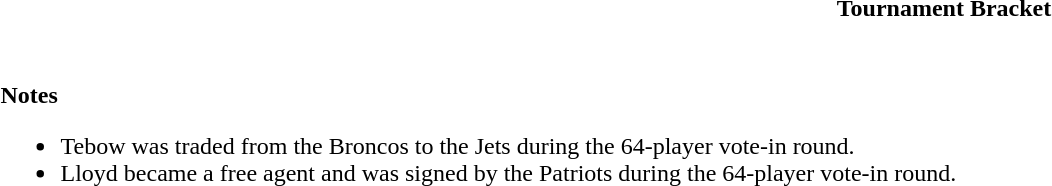<table class="toccolours collapsible collapsed" style="width:100%; background:inherit">
<tr>
<th>Tournament Bracket</th>
</tr>
<tr>
<td><br><br><strong>Notes</strong><ul><li>Tebow was traded from the Broncos to the Jets during the 64-player vote-in round.</li><li>Lloyd became a free agent and was signed by the Patriots during the 64-player vote-in round.</li></ul></td>
</tr>
</table>
